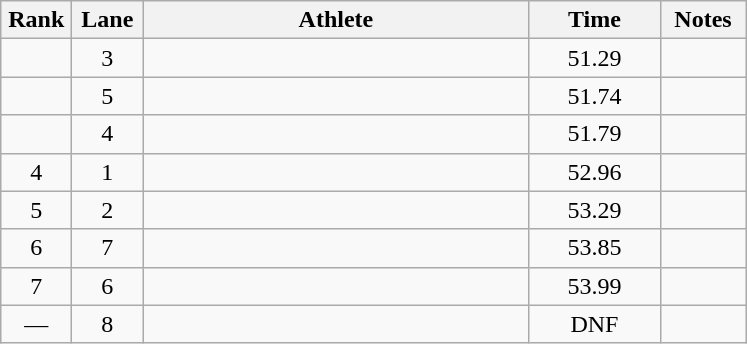<table class="wikitable sortable" style="text-align:center">
<tr>
<th width=40>Rank</th>
<th width=40>Lane</th>
<th width=250>Athlete</th>
<th width=80>Time</th>
<th width=50>Notes</th>
</tr>
<tr>
<td></td>
<td>3</td>
<td align=left></td>
<td>51.29</td>
<td></td>
</tr>
<tr>
<td></td>
<td>5</td>
<td align=left></td>
<td>51.74</td>
<td></td>
</tr>
<tr>
<td></td>
<td>4</td>
<td align=left></td>
<td>51.79</td>
<td></td>
</tr>
<tr>
<td>4</td>
<td>1</td>
<td align=left></td>
<td>52.96</td>
<td></td>
</tr>
<tr>
<td>5</td>
<td>2</td>
<td align=left></td>
<td>53.29</td>
<td></td>
</tr>
<tr>
<td>6</td>
<td>7</td>
<td align=left></td>
<td>53.85</td>
<td></td>
</tr>
<tr>
<td>7</td>
<td>6</td>
<td align=left></td>
<td>53.99</td>
<td></td>
</tr>
<tr>
<td>—</td>
<td>8</td>
<td align=left></td>
<td>DNF</td>
<td></td>
</tr>
</table>
